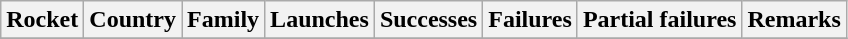<table class="wikitable sortable">
<tr>
<th>Rocket</th>
<th>Country</th>
<th>Family</th>
<th>Launches</th>
<th>Successes</th>
<th>Failures</th>
<th>Partial failures</th>
<th>Remarks</th>
</tr>
<tr>
</tr>
</table>
